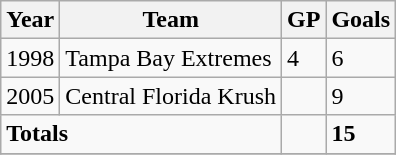<table class="wikitable">
<tr>
<th>Year</th>
<th>Team</th>
<th>GP</th>
<th>Goals</th>
</tr>
<tr>
<td>1998</td>
<td>Tampa Bay Extremes</td>
<td>4</td>
<td>6</td>
</tr>
<tr>
<td>2005</td>
<td>Central Florida Krush</td>
<td></td>
<td>9</td>
</tr>
<tr>
<td colspan=2><strong>Totals</strong></td>
<td></td>
<td><strong>15</strong></td>
</tr>
<tr>
</tr>
</table>
